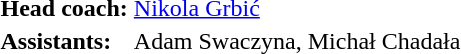<table>
<tr>
<td><strong>Head coach:</strong></td>
<td> <a href='#'>Nikola Grbić</a></td>
</tr>
<tr>
<td><strong>Assistants:</strong></td>
<td> Adam Swaczyna,  Michał Chadała</td>
</tr>
</table>
